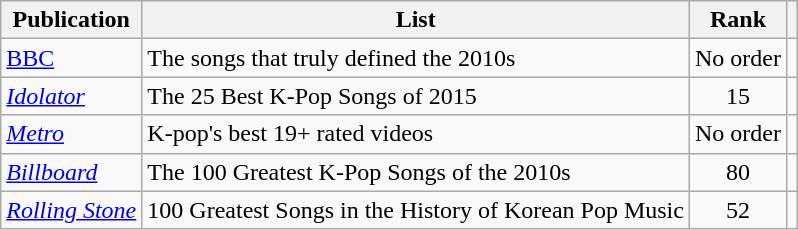<table class="wikitable plainrowheaders">
<tr>
<th>Publication</th>
<th>List</th>
<th>Rank</th>
<th class="unsortable"></th>
</tr>
<tr>
<td><a href='#'>BBC</a></td>
<td>The songs that truly defined the 2010s</td>
<td style="text-align:center">No order</td>
<td style="text-align:center"></td>
</tr>
<tr>
<td rowspan="row"><em><a href='#'>Idolator</a></em></td>
<td rowspan="row">The 25 Best K-Pop Songs of 2015</td>
<td style="text-align:center">15</td>
<td style="text-align:center"></td>
</tr>
<tr>
<td rowspan="row"><em><a href='#'>Metro</a></em></td>
<td rowspan="row">K-pop's best 19+ rated videos</td>
<td style="text-align:center">No order</td>
<td style="text-align:center"></td>
</tr>
<tr>
<td><em><a href='#'>Billboard</a></em></td>
<td>The 100 Greatest K-Pop Songs of the 2010s</td>
<td style="text-align:center">80</td>
<td style="text-align:center"></td>
</tr>
<tr>
<td><em><a href='#'>Rolling Stone</a></em></td>
<td>100 Greatest Songs in the History of Korean Pop Music</td>
<td style="text-align:center">52</td>
<td style="text-align:center"></td>
</tr>
</table>
